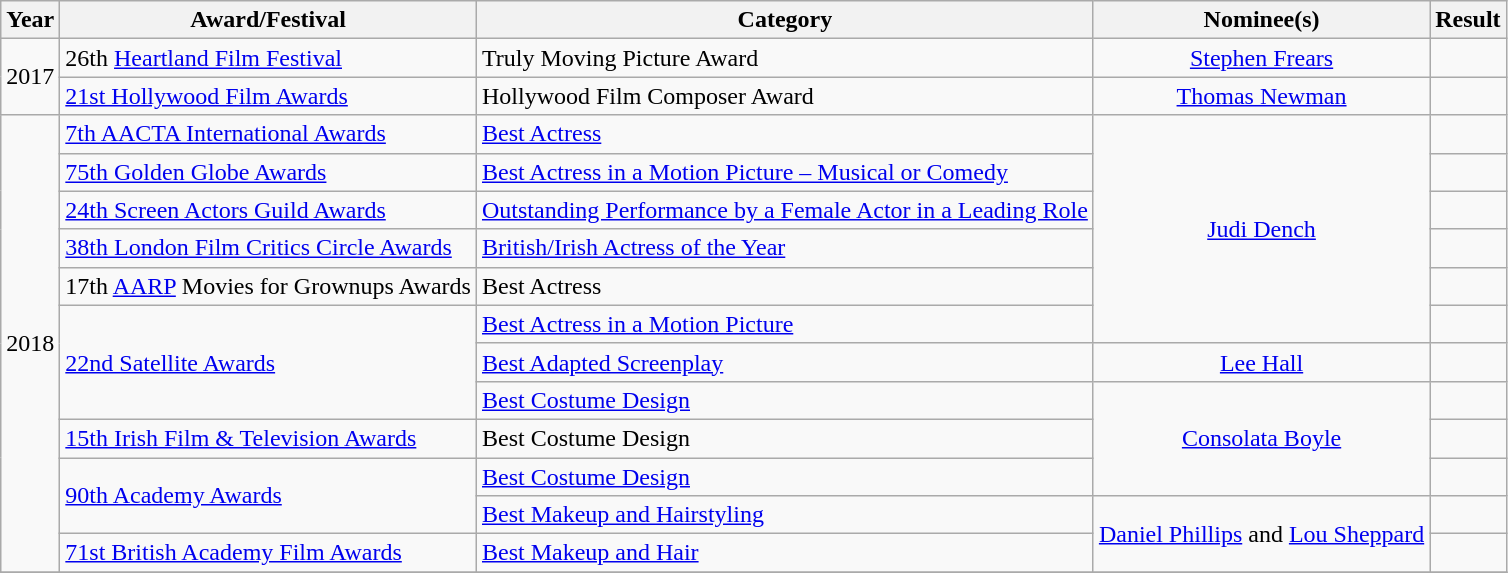<table class="wikitable sortable">
<tr>
<th>Year</th>
<th>Award/Festival</th>
<th>Category</th>
<th>Nominee(s)</th>
<th>Result</th>
</tr>
<tr>
<td rowspan="2" style="text-align:center;">2017</td>
<td>26th <a href='#'>Heartland Film Festival</a></td>
<td>Truly Moving Picture Award</td>
<td style="text-align:center;"><a href='#'>Stephen Frears</a></td>
<td></td>
</tr>
<tr>
<td><a href='#'>21st Hollywood Film Awards</a></td>
<td>Hollywood Film Composer Award</td>
<td style="text-align:center;"><a href='#'>Thomas Newman</a></td>
<td></td>
</tr>
<tr>
<td rowspan="12" style="text-align:center;">2018</td>
<td><a href='#'>7th AACTA International Awards</a></td>
<td><a href='#'>Best Actress</a></td>
<td rowspan="6" style="text-align:center;"><a href='#'>Judi Dench</a></td>
<td></td>
</tr>
<tr>
<td><a href='#'>75th Golden Globe Awards</a></td>
<td><a href='#'>Best Actress in a Motion Picture – Musical or Comedy</a></td>
<td></td>
</tr>
<tr>
<td><a href='#'>24th Screen Actors Guild Awards</a></td>
<td><a href='#'>Outstanding Performance by a Female Actor in a Leading Role</a></td>
<td></td>
</tr>
<tr>
<td><a href='#'>38th London Film Critics Circle Awards</a></td>
<td><a href='#'>British/Irish Actress of the Year</a></td>
<td></td>
</tr>
<tr>
<td>17th <a href='#'>AARP</a> Movies for Grownups Awards</td>
<td>Best Actress</td>
<td></td>
</tr>
<tr>
<td rowspan="3"><a href='#'>22nd Satellite Awards</a></td>
<td><a href='#'>Best Actress in a Motion Picture</a></td>
<td></td>
</tr>
<tr>
<td><a href='#'>Best Adapted Screenplay</a></td>
<td style="text-align:center;"><a href='#'>Lee Hall</a></td>
<td></td>
</tr>
<tr>
<td><a href='#'>Best Costume Design</a></td>
<td rowspan="3" style="text-align:center;"><a href='#'>Consolata Boyle</a></td>
<td></td>
</tr>
<tr>
<td><a href='#'>15th Irish Film & Television Awards</a></td>
<td>Best Costume Design</td>
<td></td>
</tr>
<tr>
<td rowspan="2"><a href='#'>90th Academy Awards</a></td>
<td><a href='#'>Best Costume Design</a></td>
<td></td>
</tr>
<tr>
<td><a href='#'>Best Makeup and Hairstyling</a></td>
<td rowspan="2" style="text-align:center;"><a href='#'>Daniel Phillips</a> and <a href='#'>Lou Sheppard</a></td>
<td></td>
</tr>
<tr>
<td><a href='#'>71st British Academy Film Awards</a></td>
<td><a href='#'>Best Makeup and Hair</a></td>
<td></td>
</tr>
<tr>
</tr>
</table>
